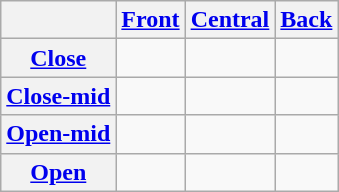<table class="wikitable" style="text-align: center;">
<tr>
<th></th>
<th><a href='#'>Front</a></th>
<th><a href='#'>Central</a></th>
<th><a href='#'>Back</a></th>
</tr>
<tr>
<th><a href='#'>Close</a></th>
<td> </td>
<td></td>
<td> </td>
</tr>
<tr>
<th><a href='#'>Close-mid</a></th>
<td> </td>
<td></td>
<td></td>
</tr>
<tr>
<th><a href='#'>Open-mid</a></th>
<td></td>
<td></td>
<td> </td>
</tr>
<tr>
<th><a href='#'>Open</a></th>
<td></td>
<td> </td>
<td></td>
</tr>
</table>
